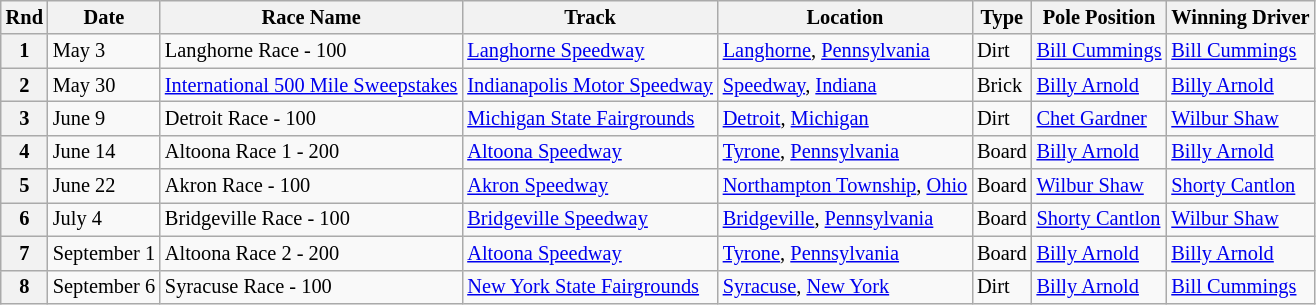<table class="wikitable" style="font-size:85%">
<tr>
<th>Rnd</th>
<th>Date</th>
<th>Race Name</th>
<th>Track</th>
<th>Location</th>
<th>Type</th>
<th>Pole Position</th>
<th>Winning Driver</th>
</tr>
<tr>
<th>1</th>
<td>May 3</td>
<td> Langhorne Race - 100</td>
<td><a href='#'>Langhorne Speedway</a></td>
<td><a href='#'>Langhorne</a>, <a href='#'>Pennsylvania</a></td>
<td>Dirt</td>
<td> <a href='#'>Bill Cummings</a></td>
<td> <a href='#'>Bill Cummings</a></td>
</tr>
<tr>
<th>2</th>
<td>May 30</td>
<td> <a href='#'>International 500 Mile Sweepstakes</a></td>
<td><a href='#'>Indianapolis Motor Speedway</a></td>
<td><a href='#'>Speedway</a>, <a href='#'>Indiana</a></td>
<td>Brick</td>
<td> <a href='#'>Billy Arnold</a></td>
<td> <a href='#'>Billy Arnold</a></td>
</tr>
<tr>
<th>3</th>
<td>June 9</td>
<td> Detroit Race - 100</td>
<td><a href='#'>Michigan State Fairgrounds</a></td>
<td><a href='#'>Detroit</a>, <a href='#'>Michigan</a></td>
<td>Dirt</td>
<td> <a href='#'>Chet Gardner</a></td>
<td> <a href='#'>Wilbur Shaw</a></td>
</tr>
<tr>
<th>4</th>
<td>June 14</td>
<td> Altoona Race 1 - 200</td>
<td><a href='#'>Altoona Speedway</a></td>
<td><a href='#'>Tyrone</a>, <a href='#'>Pennsylvania</a></td>
<td>Board</td>
<td> <a href='#'>Billy Arnold</a></td>
<td> <a href='#'>Billy Arnold</a></td>
</tr>
<tr>
<th>5</th>
<td>June 22</td>
<td> Akron Race - 100</td>
<td><a href='#'>Akron Speedway</a></td>
<td><a href='#'>Northampton Township</a>, <a href='#'>Ohio</a></td>
<td>Board</td>
<td> <a href='#'>Wilbur Shaw</a></td>
<td> <a href='#'>Shorty Cantlon</a></td>
</tr>
<tr>
<th>6</th>
<td>July 4</td>
<td> Bridgeville Race - 100</td>
<td><a href='#'>Bridgeville Speedway</a></td>
<td><a href='#'>Bridgeville</a>, <a href='#'>Pennsylvania</a></td>
<td>Board</td>
<td> <a href='#'>Shorty Cantlon</a></td>
<td> <a href='#'>Wilbur Shaw</a></td>
</tr>
<tr>
<th>7</th>
<td>September 1</td>
<td> Altoona Race 2 - 200</td>
<td><a href='#'>Altoona Speedway</a></td>
<td><a href='#'>Tyrone</a>, <a href='#'>Pennsylvania</a></td>
<td>Board</td>
<td> <a href='#'>Billy Arnold</a></td>
<td> <a href='#'>Billy Arnold</a></td>
</tr>
<tr>
<th>8</th>
<td>September 6</td>
<td> Syracuse Race - 100</td>
<td><a href='#'>New York State Fairgrounds</a></td>
<td><a href='#'>Syracuse</a>, <a href='#'>New York</a></td>
<td>Dirt</td>
<td> <a href='#'>Billy Arnold</a></td>
<td> <a href='#'>Bill Cummings</a></td>
</tr>
</table>
